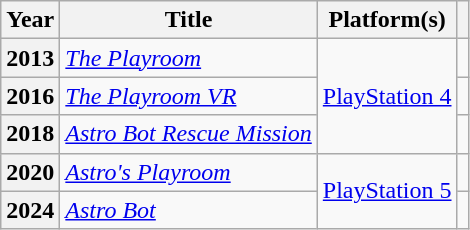<table class="wikitable sortable plainrowheaders">
<tr>
<th scope="col">Year</th>
<th scope="col">Title</th>
<th scope="col">Platform(s)</th>
<th scope="col" class="unsortable"></th>
</tr>
<tr>
<th scope="row">2013</th>
<td><em><a href='#'>The Playroom</a></em></td>
<td rowspan="3"><a href='#'>PlayStation 4</a></td>
<td></td>
</tr>
<tr>
<th scope="row">2016</th>
<td><em><a href='#'>The Playroom VR</a></em></td>
<td></td>
</tr>
<tr>
<th scope="row">2018</th>
<td><em><a href='#'>Astro Bot Rescue Mission</a></em></td>
<td></td>
</tr>
<tr>
<th scope="row">2020</th>
<td><em><a href='#'>Astro's Playroom</a></em></td>
<td rowspan="2"><a href='#'>PlayStation 5</a></td>
<td></td>
</tr>
<tr>
<th scope="row">2024</th>
<td><em><a href='#'>Astro Bot</a></em></td>
<td></td>
</tr>
</table>
